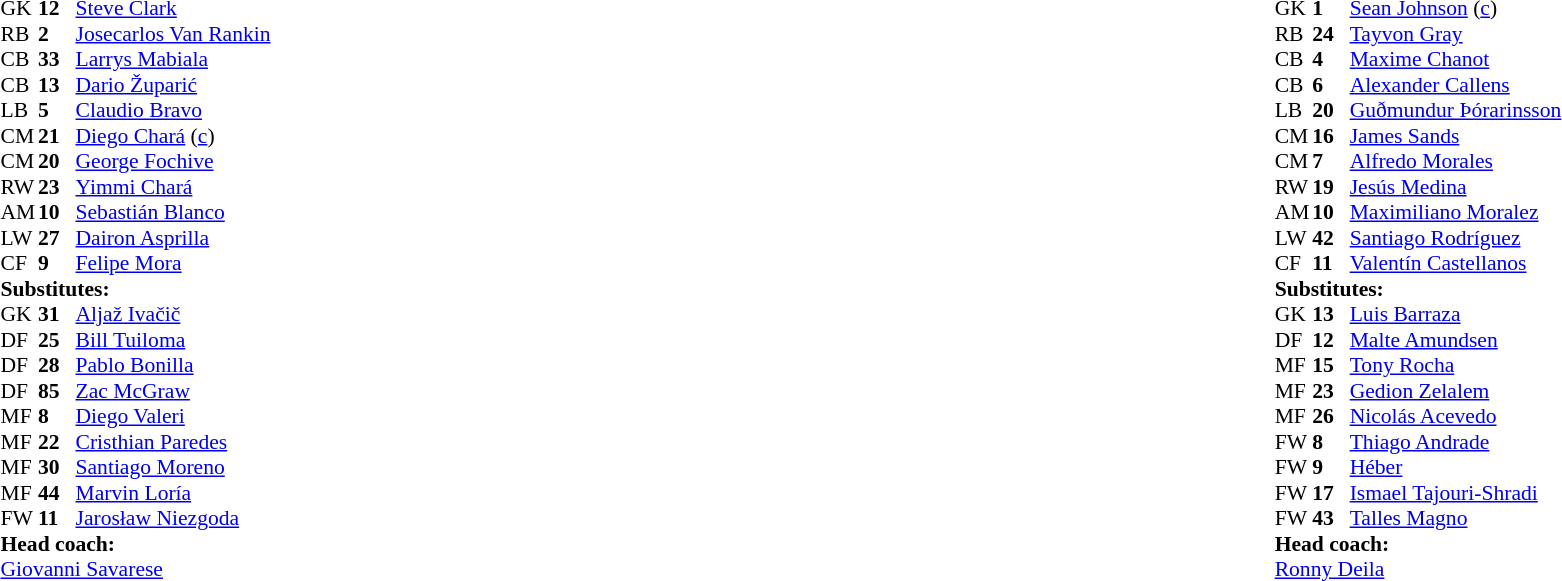<table width="100%">
<tr>
<td valign="top" width="40%"><br><table style="font-size:90%" cellspacing="0" cellpadding="0">
<tr>
<th width=25></th>
<th width=25></th>
</tr>
<tr>
<td>GK</td>
<td><strong>12</strong></td>
<td> <a href='#'>Steve Clark</a></td>
</tr>
<tr>
<td>RB</td>
<td><strong>2</strong></td>
<td> <a href='#'>Josecarlos Van Rankin</a></td>
<td></td>
<td></td>
</tr>
<tr>
<td>CB</td>
<td><strong>33</strong></td>
<td> <a href='#'>Larrys Mabiala</a></td>
</tr>
<tr>
<td>CB</td>
<td><strong>13</strong></td>
<td> <a href='#'>Dario Župarić</a></td>
</tr>
<tr>
<td>LB</td>
<td><strong>5</strong></td>
<td> <a href='#'>Claudio Bravo</a></td>
</tr>
<tr>
<td>CM</td>
<td><strong>21</strong></td>
<td> <a href='#'>Diego Chará</a> (<a href='#'>c</a>)</td>
<td></td>
</tr>
<tr>
<td>CM</td>
<td><strong>20</strong></td>
<td> <a href='#'>George Fochive</a></td>
<td></td>
<td></td>
</tr>
<tr>
<td>RW</td>
<td><strong>23</strong></td>
<td> <a href='#'>Yimmi Chará</a></td>
</tr>
<tr>
<td>AM</td>
<td><strong>10</strong></td>
<td> <a href='#'>Sebastián Blanco</a></td>
<td></td>
<td></td>
</tr>
<tr>
<td>LW</td>
<td><strong>27</strong></td>
<td> <a href='#'>Dairon Asprilla</a></td>
<td></td>
<td></td>
</tr>
<tr>
<td>CF</td>
<td><strong>9</strong></td>
<td> <a href='#'>Felipe Mora</a></td>
</tr>
<tr>
<td colspan=3><strong>Substitutes:</strong></td>
</tr>
<tr>
<td>GK</td>
<td><strong>31</strong></td>
<td> <a href='#'>Aljaž Ivačič</a></td>
</tr>
<tr>
<td>DF</td>
<td><strong>25</strong></td>
<td> <a href='#'>Bill Tuiloma</a></td>
</tr>
<tr>
<td>DF</td>
<td><strong>28</strong></td>
<td> <a href='#'>Pablo Bonilla</a></td>
</tr>
<tr>
<td>DF</td>
<td><strong>85</strong></td>
<td> <a href='#'>Zac McGraw</a></td>
</tr>
<tr>
<td>MF</td>
<td><strong>8</strong></td>
<td> <a href='#'>Diego Valeri</a></td>
<td></td>
<td></td>
</tr>
<tr>
<td>MF</td>
<td><strong>22</strong></td>
<td> <a href='#'>Cristhian Paredes</a></td>
<td></td>
<td></td>
</tr>
<tr>
<td>MF</td>
<td><strong>30</strong></td>
<td> <a href='#'>Santiago Moreno</a></td>
<td></td>
<td></td>
</tr>
<tr>
<td>MF</td>
<td><strong>44</strong></td>
<td> <a href='#'>Marvin Loría</a></td>
</tr>
<tr>
<td>FW</td>
<td><strong>11</strong></td>
<td> <a href='#'>Jarosław Niezgoda</a></td>
<td></td>
<td></td>
</tr>
<tr>
<td colspan=3><strong>Head coach:</strong></td>
</tr>
<tr>
<td colspan=3> <a href='#'>Giovanni Savarese</a></td>
</tr>
</table>
</td>
<td valign="top"></td>
<td valign="top" width="50%"><br><table style="font-size:90%; margin:auto" cellspacing="0" cellpadding="0">
<tr>
<th width=25></th>
<th width=25></th>
</tr>
<tr>
<td>GK</td>
<td><strong>1</strong></td>
<td> <a href='#'>Sean Johnson</a> (<a href='#'>c</a>)</td>
<td></td>
</tr>
<tr>
<td>RB</td>
<td><strong>24</strong></td>
<td> <a href='#'>Tayvon Gray</a></td>
</tr>
<tr>
<td>CB</td>
<td><strong>4</strong></td>
<td> <a href='#'>Maxime Chanot</a></td>
</tr>
<tr>
<td>CB</td>
<td><strong>6</strong></td>
<td> <a href='#'>Alexander Callens</a></td>
</tr>
<tr>
<td>LB</td>
<td><strong>20</strong></td>
<td> <a href='#'>Guðmundur Þórarinsson</a></td>
<td></td>
<td></td>
</tr>
<tr>
<td>CM</td>
<td><strong>16</strong></td>
<td> <a href='#'>James Sands</a></td>
</tr>
<tr>
<td>CM</td>
<td><strong>7</strong></td>
<td> <a href='#'>Alfredo Morales</a></td>
</tr>
<tr>
<td>RW</td>
<td><strong>19</strong></td>
<td> <a href='#'>Jesús Medina</a></td>
<td></td>
<td></td>
</tr>
<tr>
<td>AM</td>
<td><strong>10</strong></td>
<td> <a href='#'>Maximiliano Moralez</a></td>
</tr>
<tr>
<td>LW</td>
<td><strong>42</strong></td>
<td> <a href='#'>Santiago Rodríguez</a></td>
<td></td>
<td></td>
</tr>
<tr>
<td>CF</td>
<td><strong>11</strong></td>
<td> <a href='#'>Valentín Castellanos</a></td>
</tr>
<tr>
<td colspan=3><strong>Substitutes:</strong></td>
</tr>
<tr>
<td>GK</td>
<td><strong>13</strong></td>
<td> <a href='#'>Luis Barraza</a></td>
</tr>
<tr>
<td>DF</td>
<td><strong>12</strong></td>
<td> <a href='#'>Malte Amundsen</a></td>
<td></td>
<td></td>
</tr>
<tr>
<td>MF</td>
<td><strong>15</strong></td>
<td> <a href='#'>Tony Rocha</a></td>
</tr>
<tr>
<td>MF</td>
<td><strong>23</strong></td>
<td> <a href='#'>Gedion Zelalem</a></td>
</tr>
<tr>
<td>MF</td>
<td><strong>26</strong></td>
<td> <a href='#'>Nicolás Acevedo</a></td>
</tr>
<tr>
<td>FW</td>
<td><strong>8</strong></td>
<td> <a href='#'>Thiago Andrade</a></td>
</tr>
<tr>
<td>FW</td>
<td><strong>9</strong></td>
<td> <a href='#'>Héber</a></td>
</tr>
<tr>
<td>FW</td>
<td><strong>17</strong></td>
<td> <a href='#'>Ismael Tajouri-Shradi</a></td>
<td></td>
<td></td>
</tr>
<tr>
<td>FW</td>
<td><strong>43</strong></td>
<td> <a href='#'>Talles Magno</a></td>
<td></td>
<td></td>
</tr>
<tr>
<td colspan=3><strong>Head coach:</strong></td>
</tr>
<tr>
<td colspan=3> <a href='#'>Ronny Deila</a></td>
</tr>
</table>
</td>
</tr>
</table>
